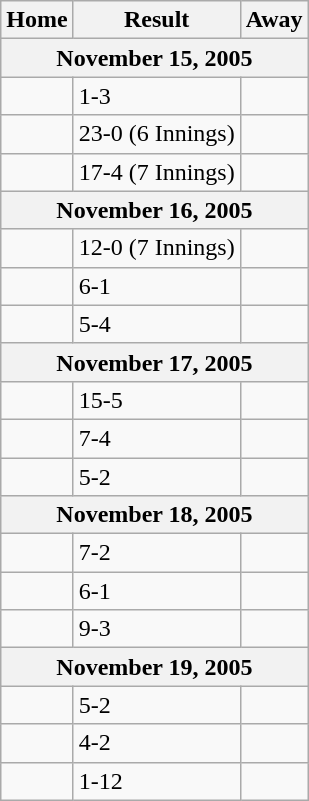<table class="wikitable">
<tr>
<th>Home</th>
<th>Result</th>
<th>Away</th>
</tr>
<tr>
<th colspan="7">November 15, 2005</th>
</tr>
<tr>
<td></td>
<td>1-3</td>
<td><strong></strong></td>
</tr>
<tr>
<td><strong></strong></td>
<td>23-0 (6 Innings)</td>
<td></td>
</tr>
<tr>
<td><strong></strong></td>
<td>17-4 (7 Innings)</td>
<td></td>
</tr>
<tr>
<th colspan="7">November 16, 2005</th>
</tr>
<tr>
<td><strong></strong></td>
<td>12-0 (7 Innings)</td>
<td></td>
</tr>
<tr>
<td><strong></strong></td>
<td>6-1</td>
<td></td>
</tr>
<tr>
<td><strong></strong></td>
<td>5-4</td>
<td></td>
</tr>
<tr>
<th colspan="7">November 17, 2005</th>
</tr>
<tr>
<td><strong></strong></td>
<td>15-5</td>
<td></td>
</tr>
<tr>
<td><strong></strong></td>
<td>7-4</td>
<td></td>
</tr>
<tr>
<td><strong></strong></td>
<td>5-2</td>
<td></td>
</tr>
<tr>
<th colspan="7">November 18, 2005</th>
</tr>
<tr>
<td><strong></strong></td>
<td>7-2</td>
<td></td>
</tr>
<tr>
<td><strong></strong></td>
<td>6-1</td>
<td></td>
</tr>
<tr>
<td><strong></strong></td>
<td>9-3</td>
<td></td>
</tr>
<tr>
<th colspan="7">November 19, 2005</th>
</tr>
<tr>
<td><strong></strong></td>
<td>5-2</td>
<td></td>
</tr>
<tr>
<td><strong></strong></td>
<td>4-2</td>
<td></td>
</tr>
<tr>
<td></td>
<td>1-12</td>
<td><strong></strong></td>
</tr>
</table>
